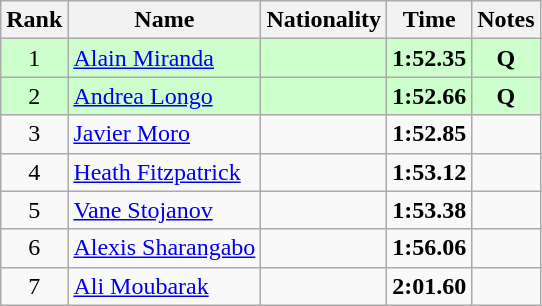<table class="wikitable sortable" style="text-align:center">
<tr>
<th>Rank</th>
<th>Name</th>
<th>Nationality</th>
<th>Time</th>
<th>Notes</th>
</tr>
<tr bgcolor=ccffcc>
<td>1</td>
<td align=left><a href='#'>Alain Miranda</a></td>
<td align=left></td>
<td><strong>1:52.35</strong></td>
<td><strong>Q</strong></td>
</tr>
<tr bgcolor=ccffcc>
<td>2</td>
<td align=left><a href='#'>Andrea Longo</a></td>
<td align=left></td>
<td><strong>1:52.66</strong></td>
<td><strong>Q</strong></td>
</tr>
<tr>
<td>3</td>
<td align=left><a href='#'>Javier Moro</a></td>
<td align=left></td>
<td><strong>1:52.85</strong></td>
<td></td>
</tr>
<tr>
<td>4</td>
<td align=left><a href='#'>Heath Fitzpatrick</a></td>
<td align=left></td>
<td><strong>1:53.12</strong></td>
<td></td>
</tr>
<tr>
<td>5</td>
<td align=left><a href='#'>Vane Stojanov</a></td>
<td align=left></td>
<td><strong>1:53.38</strong></td>
<td></td>
</tr>
<tr>
<td>6</td>
<td align=left><a href='#'>Alexis Sharangabo</a></td>
<td align=left></td>
<td><strong>1:56.06</strong></td>
<td></td>
</tr>
<tr>
<td>7</td>
<td align=left><a href='#'>Ali Moubarak</a></td>
<td align=left></td>
<td><strong>2:01.60</strong></td>
<td></td>
</tr>
</table>
